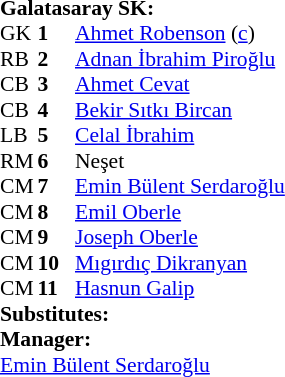<table style="font-size: 90%" cellspacing="0" cellpadding="0">
<tr>
<td colspan="4"><strong>Galatasaray SK:</strong></td>
</tr>
<tr>
<th width="25"></th>
<th width="25"></th>
</tr>
<tr>
<td>GK</td>
<td><strong>1</strong></td>
<td> <a href='#'>Ahmet Robenson</a> (<a href='#'>c</a>)</td>
</tr>
<tr>
<td>RB</td>
<td><strong>2</strong></td>
<td> <a href='#'>Adnan İbrahim Piroğlu</a></td>
</tr>
<tr>
<td>CB</td>
<td><strong>3</strong></td>
<td> <a href='#'>Ahmet Cevat</a></td>
</tr>
<tr>
<td>CB</td>
<td><strong>4</strong></td>
<td> <a href='#'>Bekir Sıtkı Bircan</a></td>
</tr>
<tr>
<td>LB</td>
<td><strong>5</strong></td>
<td> <a href='#'>Celal İbrahim</a></td>
</tr>
<tr>
<td>RM</td>
<td><strong>6</strong></td>
<td> Neşet</td>
</tr>
<tr>
<td>CM</td>
<td><strong>7</strong></td>
<td> <a href='#'>Emin Bülent Serdaroğlu</a></td>
</tr>
<tr>
<td>CM</td>
<td><strong>8</strong></td>
<td> <a href='#'>Emil Oberle</a></td>
</tr>
<tr>
<td>CM</td>
<td><strong>9</strong></td>
<td> <a href='#'>Joseph Oberle</a></td>
</tr>
<tr>
<td>CM</td>
<td><strong>10</strong></td>
<td> <a href='#'>Mıgırdıç Dikranyan</a></td>
</tr>
<tr>
<td>CM</td>
<td><strong>11</strong></td>
<td> <a href='#'>Hasnun Galip</a></td>
</tr>
<tr>
<td colspan=4><strong>Substitutes:</strong></td>
</tr>
<tr>
<td colspan=4><strong>Manager:</strong></td>
</tr>
<tr>
<td colspan="4"> <a href='#'>Emin Bülent Serdaroğlu</a></td>
</tr>
</table>
